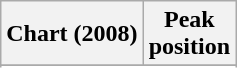<table class="wikitable sortable">
<tr>
<th align="left">Chart (2008)</th>
<th align="center">Peak<br>position</th>
</tr>
<tr>
</tr>
<tr>
</tr>
</table>
